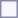<table style="border:1px solid #8888aa; background-color:#f7f8ff; padding:5px; font-size:95%; margin: 0px 12px 12px 0px;">
</table>
